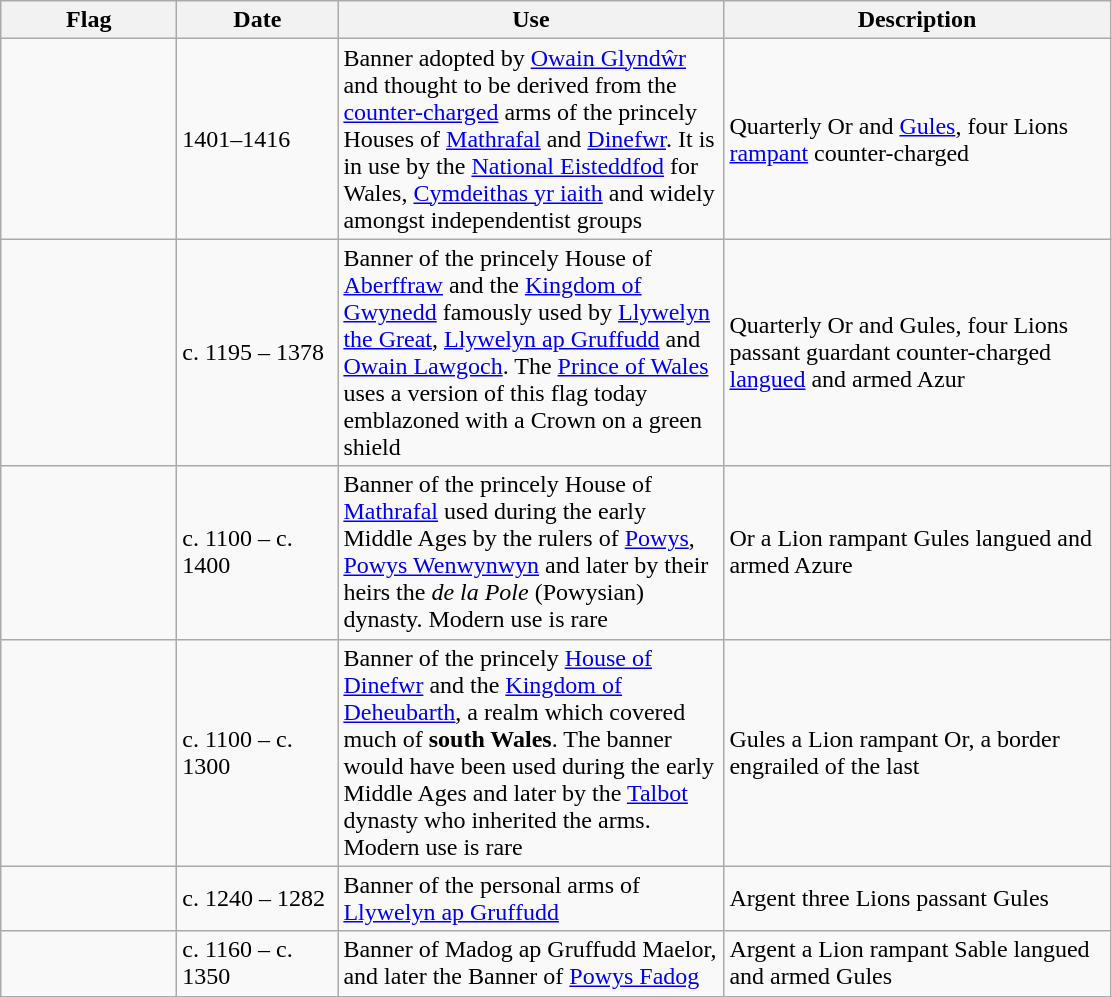<table class="wikitable">
<tr>
<th style="width:110px;">Flag</th>
<th style="width:100px;">Date</th>
<th style="width:250px;">Use</th>
<th style="width:250px;">Description</th>
</tr>
<tr>
<td></td>
<td>1401–1416</td>
<td>Banner adopted by <a href='#'>Owain Glyndŵr</a> and thought to be derived from the <a href='#'>counter-charged</a> arms of the princely Houses of <a href='#'>Mathrafal</a> and <a href='#'>Dinefwr</a>. It is in use by the <a href='#'>National Eisteddfod</a> for Wales, <a href='#'>Cymdeithas yr iaith</a> and widely amongst independentist groups</td>
<td>Quarterly Or and <a href='#'>Gules</a>, four Lions <a href='#'>rampant</a> counter-charged</td>
</tr>
<tr>
<td></td>
<td>c. 1195 – 1378</td>
<td>Banner of the princely House of <a href='#'>Aberffraw</a> and the <a href='#'>Kingdom of Gwynedd</a> famously used by <a href='#'>Llywelyn the Great</a>, <a href='#'>Llywelyn ap Gruffudd</a> and <a href='#'>Owain Lawgoch</a>. The <a href='#'>Prince of Wales</a> uses a version of this flag today emblazoned with a Crown on a green shield</td>
<td>Quarterly Or and Gules, four Lions passant guardant counter-charged <a href='#'>langued</a> and armed Azur</td>
</tr>
<tr>
<td></td>
<td>c. 1100 – c. 1400</td>
<td>Banner of the princely House of <a href='#'>Mathrafal</a> used during the early Middle Ages by the rulers of <a href='#'>Powys</a>, <a href='#'>Powys Wenwynwyn</a> and later by their heirs the <em>de la Pole</em> (Powysian) dynasty. Modern use is rare</td>
<td>Or a Lion rampant Gules langued and armed Azure</td>
</tr>
<tr>
<td></td>
<td>c. 1100 – c. 1300</td>
<td>Banner of the princely <a href='#'>House of Dinefwr</a> and the <a href='#'>Kingdom of Deheubarth</a>, a realm which covered much of <strong>south Wales</strong>. The banner would have been used during the early Middle Ages and later by the <a href='#'>Talbot</a> dynasty who inherited the arms. Modern use is rare</td>
<td>Gules a Lion rampant Or, a border engrailed of the last</td>
</tr>
<tr>
<td></td>
<td>c. 1240 – 1282</td>
<td>Banner of the personal arms of <a href='#'>Llywelyn ap Gruffudd</a></td>
<td>Argent three Lions passant Gules</td>
</tr>
<tr>
<td></td>
<td>c. 1160 – c. 1350</td>
<td>Banner of Madog ap Gruffudd Maelor, and later the Banner of <a href='#'>Powys Fadog</a></td>
<td>Argent a Lion rampant Sable langued and armed Gules</td>
</tr>
</table>
